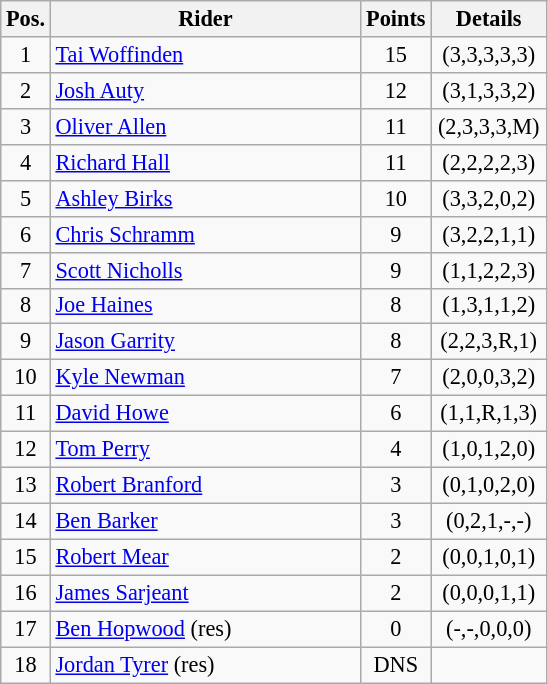<table class=wikitable style="font-size:93%;">
<tr>
<th width=25px>Pos.</th>
<th width=200px>Rider</th>
<th width=40px>Points</th>
<th width=70px>Details</th>
</tr>
<tr align=center >
<td>1</td>
<td align=left><a href='#'>Tai Woffinden</a></td>
<td>15</td>
<td>(3,3,3,3,3)</td>
</tr>
<tr align=center >
<td>2</td>
<td align=left><a href='#'>Josh Auty</a></td>
<td>12</td>
<td>(3,1,3,3,2)</td>
</tr>
<tr align=center >
<td>3</td>
<td align=left><a href='#'>Oliver Allen</a></td>
<td>11</td>
<td>(2,3,3,3,M)</td>
</tr>
<tr align=center>
<td>4</td>
<td align=left><a href='#'>Richard Hall</a></td>
<td>11</td>
<td>(2,2,2,2,3)</td>
</tr>
<tr align=center >
<td>5</td>
<td align=left><a href='#'>Ashley Birks</a></td>
<td>10</td>
<td>(3,3,2,0,2)</td>
</tr>
<tr align=center >
<td>6</td>
<td align=left><a href='#'>Chris Schramm</a></td>
<td>9</td>
<td>(3,2,2,1,1)</td>
</tr>
<tr align=center >
<td>7</td>
<td align=left><a href='#'>Scott Nicholls</a></td>
<td>9</td>
<td>(1,1,2,2,3)</td>
</tr>
<tr align=center >
<td>8</td>
<td align=left><a href='#'>Joe Haines</a></td>
<td>8</td>
<td>(1,3,1,1,2)</td>
</tr>
<tr align=center >
<td>9</td>
<td align=left><a href='#'>Jason Garrity</a></td>
<td>8</td>
<td>(2,2,3,R,1)</td>
</tr>
<tr align=center>
<td>10</td>
<td align=left><a href='#'>Kyle Newman</a></td>
<td>7</td>
<td>(2,0,0,3,2)</td>
</tr>
<tr align=center>
<td>11</td>
<td align=left><a href='#'>David Howe</a></td>
<td>6</td>
<td>(1,1,R,1,3)</td>
</tr>
<tr align=center>
<td>12</td>
<td align=left><a href='#'>Tom Perry</a></td>
<td>4</td>
<td>(1,0,1,2,0)</td>
</tr>
<tr align=center>
<td>13</td>
<td align=left><a href='#'>Robert Branford</a></td>
<td>3</td>
<td>(0,1,0,2,0)</td>
</tr>
<tr align=center >
<td>14</td>
<td align=left><a href='#'>Ben Barker</a></td>
<td>3</td>
<td>(0,2,1,-,-)</td>
</tr>
<tr align=center>
<td>15</td>
<td align=left><a href='#'>Robert Mear</a></td>
<td>2</td>
<td>(0,0,1,0,1)</td>
</tr>
<tr align=center>
<td>16</td>
<td align=left><a href='#'>James Sarjeant</a></td>
<td>2</td>
<td>(0,0,0,1,1)</td>
</tr>
<tr align=center>
<td>17</td>
<td align=left><a href='#'>Ben Hopwood</a> (res)</td>
<td>0</td>
<td>(-,-,0,0,0)</td>
</tr>
<tr align=center>
<td>18</td>
<td align=left><a href='#'>Jordan Tyrer</a> (res)</td>
<td>DNS</td>
<td></td>
</tr>
</table>
